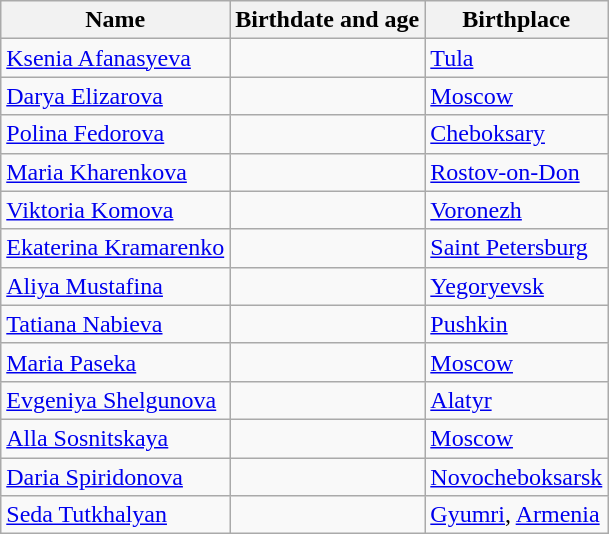<table class="wikitable">
<tr>
<th>Name</th>
<th>Birthdate and age</th>
<th>Birthplace</th>
</tr>
<tr>
<td><a href='#'>Ksenia Afanasyeva</a></td>
<td></td>
<td><a href='#'>Tula</a></td>
</tr>
<tr>
<td><a href='#'>Darya Elizarova</a></td>
<td></td>
<td><a href='#'>Moscow</a></td>
</tr>
<tr>
<td><a href='#'>Polina Fedorova</a></td>
<td></td>
<td><a href='#'>Cheboksary</a></td>
</tr>
<tr>
<td><a href='#'>Maria Kharenkova</a></td>
<td></td>
<td><a href='#'>Rostov-on-Don</a></td>
</tr>
<tr>
<td><a href='#'>Viktoria Komova</a></td>
<td></td>
<td><a href='#'>Voronezh</a></td>
</tr>
<tr>
<td><a href='#'>Ekaterina Kramarenko</a></td>
<td></td>
<td><a href='#'>Saint Petersburg</a></td>
</tr>
<tr>
<td><a href='#'>Aliya Mustafina</a></td>
<td></td>
<td><a href='#'>Yegoryevsk</a></td>
</tr>
<tr>
<td><a href='#'>Tatiana Nabieva</a></td>
<td></td>
<td><a href='#'>Pushkin</a></td>
</tr>
<tr>
<td><a href='#'>Maria Paseka</a></td>
<td></td>
<td><a href='#'>Moscow</a></td>
</tr>
<tr>
<td><a href='#'>Evgeniya Shelgunova</a></td>
<td></td>
<td><a href='#'>Alatyr</a></td>
</tr>
<tr>
<td><a href='#'>Alla Sosnitskaya</a></td>
<td></td>
<td><a href='#'>Moscow</a></td>
</tr>
<tr>
<td><a href='#'>Daria Spiridonova</a></td>
<td></td>
<td><a href='#'>Novocheboksarsk</a></td>
</tr>
<tr>
<td><a href='#'>Seda Tutkhalyan</a></td>
<td></td>
<td><a href='#'>Gyumri</a>, <a href='#'>Armenia</a></td>
</tr>
</table>
